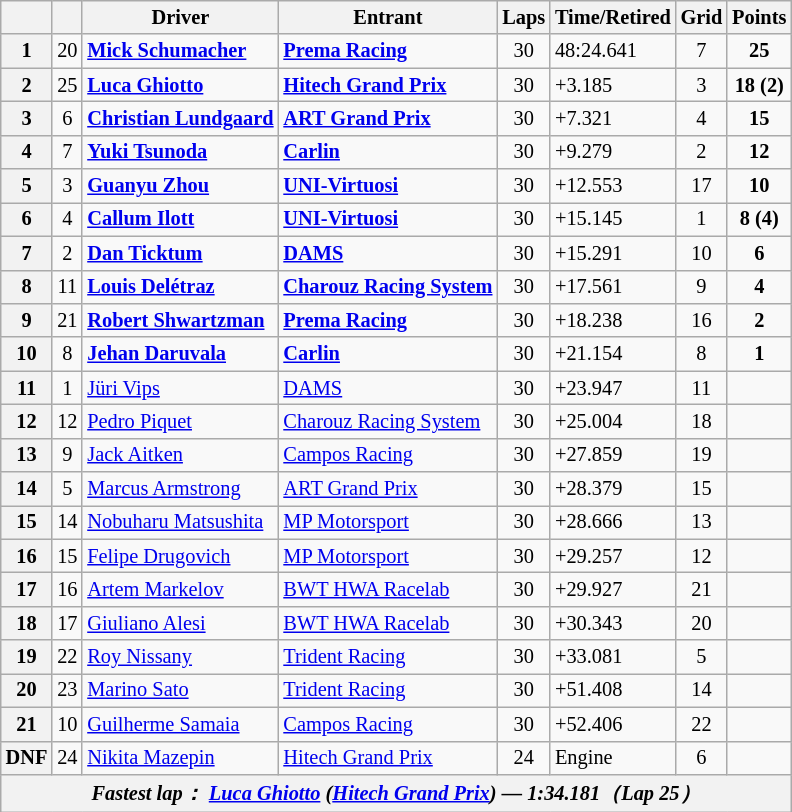<table class="wikitable" style="font-size: 85%;">
<tr>
<th></th>
<th></th>
<th>Driver</th>
<th>Entrant</th>
<th>Laps</th>
<th>Time/Retired</th>
<th>Grid</th>
<th>Points</th>
</tr>
<tr>
<th>1</th>
<td align="center">20</td>
<td> <strong><a href='#'>Mick Schumacher</a></strong></td>
<td><strong><a href='#'>Prema Racing</a></strong></td>
<td align="center">30</td>
<td>48:24.641</td>
<td align="center">7</td>
<td align="center"><strong>25</strong></td>
</tr>
<tr>
<th>2</th>
<td align="center">25</td>
<td> <strong><a href='#'>Luca Ghiotto</a></strong></td>
<td><strong><a href='#'>Hitech Grand Prix</a></strong></td>
<td align="center">30</td>
<td>+3.185</td>
<td align="center">3</td>
<td align="center"><strong>18 (2)</strong></td>
</tr>
<tr>
<th>3</th>
<td align="center">6</td>
<td> <strong><a href='#'>Christian Lundgaard</a></strong></td>
<td><strong><a href='#'>ART Grand Prix</a></strong></td>
<td align="center">30</td>
<td>+7.321</td>
<td align="center">4</td>
<td align="center"><strong>15</strong></td>
</tr>
<tr>
<th>4</th>
<td align="center">7</td>
<td> <strong><a href='#'>Yuki Tsunoda</a></strong></td>
<td><strong><a href='#'>Carlin</a></strong></td>
<td align="center">30</td>
<td>+9.279</td>
<td align="center">2</td>
<td align="center"><strong>12</strong></td>
</tr>
<tr>
<th>5</th>
<td align="center">3</td>
<td> <strong><a href='#'>Guanyu Zhou</a></strong></td>
<td><strong><a href='#'>UNI-Virtuosi</a></strong></td>
<td align="center">30</td>
<td>+12.553</td>
<td align="center">17</td>
<td align="center"><strong>10</strong></td>
</tr>
<tr>
<th>6</th>
<td align="center">4</td>
<td> <strong><a href='#'>Callum Ilott</a></strong></td>
<td><strong><a href='#'>UNI-Virtuosi</a></strong></td>
<td align="center">30</td>
<td>+15.145</td>
<td align="center">1</td>
<td align="center"><strong>8  (4)</strong></td>
</tr>
<tr>
<th>7</th>
<td align="center">2</td>
<td> <strong><a href='#'>Dan Ticktum</a></strong></td>
<td><strong><a href='#'>DAMS</a></strong></td>
<td align="center">30</td>
<td>+15.291</td>
<td align="center">10</td>
<td align="center"><strong>6</strong></td>
</tr>
<tr>
<th>8</th>
<td align="center">11</td>
<td> <strong><a href='#'>Louis Delétraz</a></strong></td>
<td><strong><a href='#'>Charouz Racing System</a></strong></td>
<td align="center">30</td>
<td>+17.561</td>
<td align="center">9</td>
<td align="center"><strong>4</strong></td>
</tr>
<tr>
<th>9</th>
<td align="center">21</td>
<td> <strong><a href='#'>Robert Shwartzman</a></strong></td>
<td><strong><a href='#'>Prema Racing</a></strong></td>
<td align="center">30</td>
<td>+18.238</td>
<td align="center">16</td>
<td align="center"><strong>2</strong></td>
</tr>
<tr>
<th>10</th>
<td align="center">8</td>
<td> <strong><a href='#'>Jehan Daruvala</a></strong></td>
<td><strong><a href='#'>Carlin</a></strong></td>
<td align="center">30</td>
<td>+21.154</td>
<td align="center">8</td>
<td align="center"><strong>1</strong></td>
</tr>
<tr>
<th>11</th>
<td align="center">1</td>
<td> <a href='#'>Jüri Vips</a></td>
<td><a href='#'>DAMS</a></td>
<td align="center">30</td>
<td>+23.947</td>
<td align="center">11</td>
<td align="center"></td>
</tr>
<tr>
<th>12</th>
<td align="center">12</td>
<td> <a href='#'>Pedro Piquet</a></td>
<td><a href='#'>Charouz Racing System</a></td>
<td align="center">30</td>
<td>+25.004</td>
<td align="center">18</td>
<td align="center"></td>
</tr>
<tr>
<th>13</th>
<td align="center">9</td>
<td> <a href='#'>Jack Aitken</a></td>
<td><a href='#'>Campos Racing</a></td>
<td align="center">30</td>
<td>+27.859</td>
<td align="center">19</td>
<td align="center"></td>
</tr>
<tr>
<th>14</th>
<td align="center">5</td>
<td> <a href='#'>Marcus Armstrong</a></td>
<td><a href='#'>ART Grand Prix</a></td>
<td align="center">30</td>
<td>+28.379</td>
<td align="center">15</td>
<td align="center"></td>
</tr>
<tr>
<th>15</th>
<td align="center">14</td>
<td> <a href='#'>Nobuharu Matsushita</a></td>
<td><a href='#'>MP Motorsport</a></td>
<td align="center">30</td>
<td>+28.666</td>
<td align="center">13</td>
<td align="center"></td>
</tr>
<tr>
<th>16</th>
<td align="center">15</td>
<td> <a href='#'>Felipe Drugovich</a></td>
<td><a href='#'>MP Motorsport</a></td>
<td align="center">30</td>
<td>+29.257</td>
<td align="center">12</td>
<td align="center"></td>
</tr>
<tr>
<th>17</th>
<td align="center">16</td>
<td> <a href='#'>Artem Markelov</a></td>
<td><a href='#'>BWT HWA Racelab</a></td>
<td align="center">30</td>
<td>+29.927</td>
<td align="center">21</td>
<td align="center"></td>
</tr>
<tr>
<th>18</th>
<td align="center">17</td>
<td> <a href='#'>Giuliano Alesi</a></td>
<td><a href='#'>BWT HWA Racelab</a></td>
<td align="center">30</td>
<td>+30.343</td>
<td align="center">20</td>
<td align="center"></td>
</tr>
<tr>
<th>19</th>
<td align="center">22</td>
<td> <a href='#'>Roy Nissany</a></td>
<td><a href='#'>Trident Racing</a></td>
<td align="center">30</td>
<td>+33.081</td>
<td align="center">5</td>
<td align="center"></td>
</tr>
<tr>
<th>20</th>
<td align="center">23</td>
<td> <a href='#'>Marino Sato</a></td>
<td><a href='#'>Trident Racing</a></td>
<td align="center">30</td>
<td>+51.408</td>
<td align="center">14</td>
<td align="center"></td>
</tr>
<tr>
<th>21</th>
<td align="center">10</td>
<td> <a href='#'>Guilherme Samaia</a></td>
<td><a href='#'>Campos Racing</a></td>
<td align="center">30</td>
<td>+52.406</td>
<td align="center">22</td>
<td align="center"></td>
</tr>
<tr>
<th>DNF</th>
<td align="center">24</td>
<td> <a href='#'>Nikita Mazepin</a></td>
<td><a href='#'>Hitech Grand Prix</a></td>
<td align="center">24</td>
<td>Engine</td>
<td align="center">6</td>
<td align="center"></td>
</tr>
<tr>
<th colspan="8" align="center"><em>Fastest lap：  <a href='#'>Luca Ghiotto</a> (<a href='#'>Hitech Grand Prix</a>) — 1:34.181（Lap 25）</em></th>
</tr>
</table>
